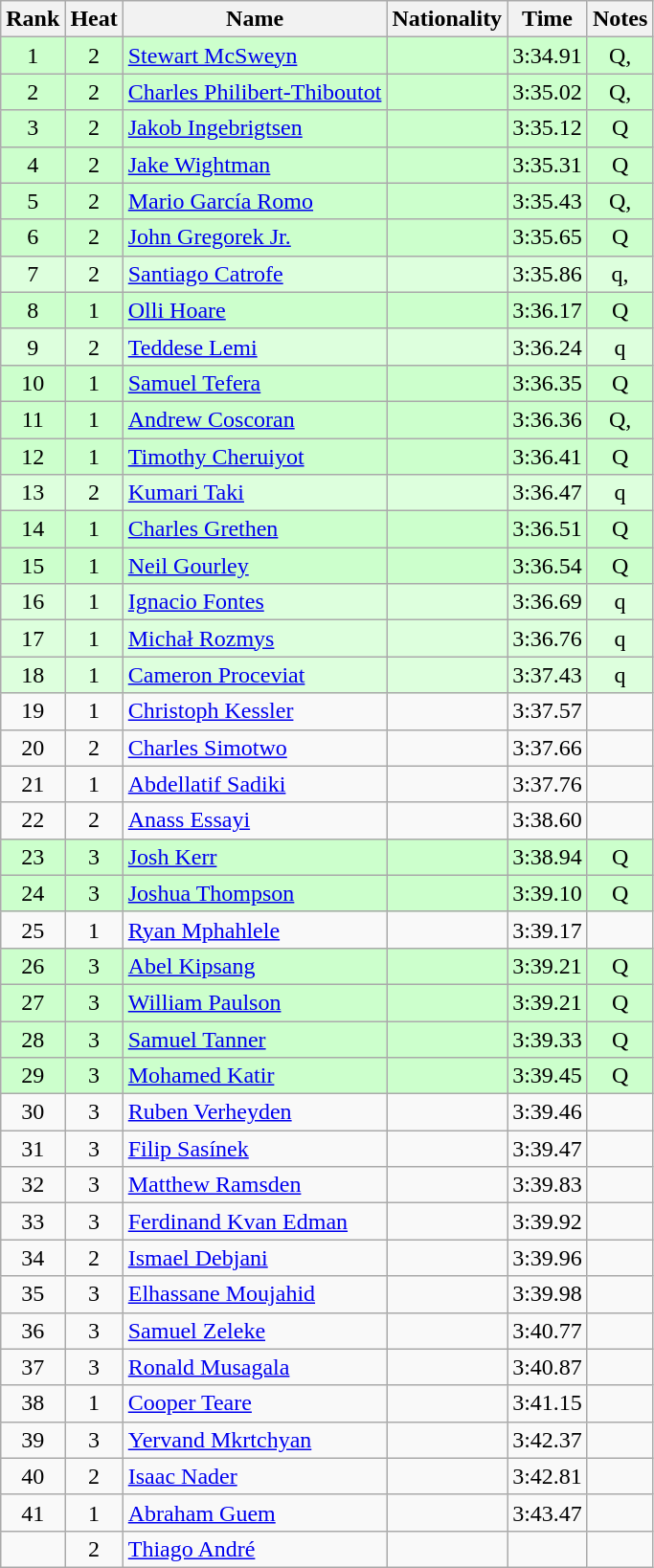<table class="wikitable sortable" style="text-align:center">
<tr>
<th>Rank</th>
<th>Heat</th>
<th>Name</th>
<th>Nationality</th>
<th>Time</th>
<th>Notes</th>
</tr>
<tr bgcolor=ccffcc>
<td>1</td>
<td>2</td>
<td align=left><a href='#'>Stewart McSweyn</a></td>
<td align=left></td>
<td>3:34.91</td>
<td>Q, </td>
</tr>
<tr bgcolor=ccffcc>
<td>2</td>
<td>2</td>
<td align=left><a href='#'>Charles Philibert-Thiboutot</a></td>
<td align=left></td>
<td>3:35.02</td>
<td>Q, </td>
</tr>
<tr bgcolor=ccffcc>
<td>3</td>
<td>2</td>
<td align=left><a href='#'>Jakob Ingebrigtsen</a></td>
<td align=left></td>
<td>3:35.12</td>
<td>Q</td>
</tr>
<tr bgcolor=ccffcc>
<td>4</td>
<td>2</td>
<td align=left><a href='#'>Jake Wightman</a></td>
<td align=left></td>
<td>3:35.31</td>
<td>Q</td>
</tr>
<tr bgcolor=ccffcc>
<td>5</td>
<td>2</td>
<td align=left><a href='#'>Mario García Romo</a></td>
<td align=left></td>
<td>3:35.43</td>
<td>Q, </td>
</tr>
<tr bgcolor=ccffcc>
<td>6</td>
<td>2</td>
<td align=left><a href='#'>John Gregorek Jr.</a></td>
<td align=left></td>
<td>3:35.65</td>
<td>Q</td>
</tr>
<tr bgcolor=ddffdd>
<td>7</td>
<td>2</td>
<td align=left><a href='#'>Santiago Catrofe</a></td>
<td align=left></td>
<td>3:35.86</td>
<td>q, </td>
</tr>
<tr bgcolor=ccffcc>
<td>8</td>
<td>1</td>
<td align=left><a href='#'>Olli Hoare</a></td>
<td align=left></td>
<td>3:36.17</td>
<td>Q</td>
</tr>
<tr bgcolor=ddffdd>
<td>9</td>
<td>2</td>
<td align=left><a href='#'>Teddese Lemi</a></td>
<td align=left></td>
<td>3:36.24</td>
<td>q</td>
</tr>
<tr bgcolor=ccffcc>
<td>10</td>
<td>1</td>
<td align=left><a href='#'>Samuel Tefera</a></td>
<td align=left></td>
<td>3:36.35</td>
<td>Q</td>
</tr>
<tr bgcolor=ccffcc>
<td>11</td>
<td>1</td>
<td align=left><a href='#'>Andrew Coscoran</a></td>
<td align=left></td>
<td>3:36.36</td>
<td>Q, </td>
</tr>
<tr bgcolor=ccffcc>
<td>12</td>
<td>1</td>
<td align=left><a href='#'>Timothy Cheruiyot</a></td>
<td align=left></td>
<td>3:36.41</td>
<td>Q</td>
</tr>
<tr bgcolor=ddffdd>
<td>13</td>
<td>2</td>
<td align=left><a href='#'>Kumari Taki</a></td>
<td align=left></td>
<td>3:36.47</td>
<td>q</td>
</tr>
<tr bgcolor=ccffcc>
<td>14</td>
<td>1</td>
<td align=left><a href='#'>Charles Grethen</a></td>
<td align=left></td>
<td>3:36.51</td>
<td>Q</td>
</tr>
<tr bgcolor=ccffcc>
<td>15</td>
<td>1</td>
<td align=left><a href='#'>Neil Gourley</a></td>
<td align=left></td>
<td>3:36.54</td>
<td>Q</td>
</tr>
<tr bgcolor=ddffdd>
<td>16</td>
<td>1</td>
<td align=left><a href='#'>Ignacio Fontes</a></td>
<td align=left></td>
<td>3:36.69</td>
<td>q</td>
</tr>
<tr bgcolor=ddffdd>
<td>17</td>
<td>1</td>
<td align=left><a href='#'>Michał Rozmys</a></td>
<td align=left></td>
<td>3:36.76</td>
<td>q</td>
</tr>
<tr bgcolor=ddffdd>
<td>18</td>
<td>1</td>
<td align=left><a href='#'>Cameron Proceviat</a></td>
<td align=left></td>
<td>3:37.43</td>
<td>q</td>
</tr>
<tr>
<td>19</td>
<td>1</td>
<td align=left><a href='#'>Christoph Kessler</a></td>
<td align=left></td>
<td>3:37.57</td>
<td></td>
</tr>
<tr>
<td>20</td>
<td>2</td>
<td align=left><a href='#'>Charles Simotwo</a></td>
<td align=left></td>
<td>3:37.66</td>
<td></td>
</tr>
<tr>
<td>21</td>
<td>1</td>
<td align=left><a href='#'>Abdellatif Sadiki</a></td>
<td align=left></td>
<td>3:37.76</td>
<td></td>
</tr>
<tr>
<td>22</td>
<td>2</td>
<td align=left><a href='#'>Anass Essayi</a></td>
<td align=left></td>
<td>3:38.60</td>
<td></td>
</tr>
<tr bgcolor=ccffcc>
<td>23</td>
<td>3</td>
<td align=left><a href='#'>Josh Kerr</a></td>
<td align=left></td>
<td>3:38.94</td>
<td>Q</td>
</tr>
<tr bgcolor=ccffcc>
<td>24</td>
<td>3</td>
<td align=left><a href='#'>Joshua Thompson</a></td>
<td align=left></td>
<td>3:39.10</td>
<td>Q</td>
</tr>
<tr>
<td>25</td>
<td>1</td>
<td align=left><a href='#'>Ryan Mphahlele</a></td>
<td align=left></td>
<td>3:39.17</td>
<td></td>
</tr>
<tr bgcolor=ccffcc>
<td>26</td>
<td>3</td>
<td align=left><a href='#'>Abel Kipsang</a></td>
<td align=left></td>
<td>3:39.21</td>
<td>Q</td>
</tr>
<tr bgcolor=ccffcc>
<td>27</td>
<td>3</td>
<td align=left><a href='#'>William Paulson</a></td>
<td align=left></td>
<td>3:39.21</td>
<td>Q</td>
</tr>
<tr bgcolor=ccffcc>
<td>28</td>
<td>3</td>
<td align=left><a href='#'>Samuel Tanner</a></td>
<td align=left></td>
<td>3:39.33</td>
<td>Q</td>
</tr>
<tr bgcolor=ccffcc>
<td>29</td>
<td>3</td>
<td align=left><a href='#'>Mohamed Katir</a></td>
<td align=left></td>
<td>3:39.45</td>
<td>Q</td>
</tr>
<tr>
<td>30</td>
<td>3</td>
<td align=left><a href='#'>Ruben Verheyden</a></td>
<td align=left></td>
<td>3:39.46</td>
<td></td>
</tr>
<tr>
<td>31</td>
<td>3</td>
<td align=left><a href='#'>Filip Sasínek</a></td>
<td align=left></td>
<td>3:39.47</td>
<td></td>
</tr>
<tr>
<td>32</td>
<td>3</td>
<td align=left><a href='#'>Matthew Ramsden</a></td>
<td align=left></td>
<td>3:39.83</td>
<td></td>
</tr>
<tr>
<td>33</td>
<td>3</td>
<td align=left><a href='#'>Ferdinand Kvan Edman</a></td>
<td align=left></td>
<td>3:39.92</td>
<td></td>
</tr>
<tr>
<td>34</td>
<td>2</td>
<td align=left><a href='#'>Ismael Debjani</a></td>
<td align=left></td>
<td>3:39.96</td>
<td></td>
</tr>
<tr>
<td>35</td>
<td>3</td>
<td align=left><a href='#'>Elhassane Moujahid</a></td>
<td align=left></td>
<td>3:39.98</td>
<td></td>
</tr>
<tr>
<td>36</td>
<td>3</td>
<td align=left><a href='#'>Samuel Zeleke</a></td>
<td align=left></td>
<td>3:40.77</td>
<td></td>
</tr>
<tr>
<td>37</td>
<td>3</td>
<td align=left><a href='#'>Ronald Musagala</a></td>
<td align=left></td>
<td>3:40.87</td>
<td></td>
</tr>
<tr>
<td>38</td>
<td>1</td>
<td align=left><a href='#'>Cooper Teare</a></td>
<td align=left></td>
<td>3:41.15</td>
<td></td>
</tr>
<tr>
<td>39</td>
<td>3</td>
<td align=left><a href='#'>Yervand Mkrtchyan</a></td>
<td align=left></td>
<td>3:42.37</td>
<td></td>
</tr>
<tr>
<td>40</td>
<td>2</td>
<td align=left><a href='#'>Isaac Nader</a></td>
<td align=left></td>
<td>3:42.81</td>
<td></td>
</tr>
<tr>
<td>41</td>
<td>1</td>
<td align=left><a href='#'>Abraham Guem</a></td>
<td align=left></td>
<td>3:43.47</td>
<td></td>
</tr>
<tr>
<td></td>
<td>2</td>
<td align=left><a href='#'>Thiago André</a></td>
<td align=left></td>
<td></td>
<td></td>
</tr>
</table>
